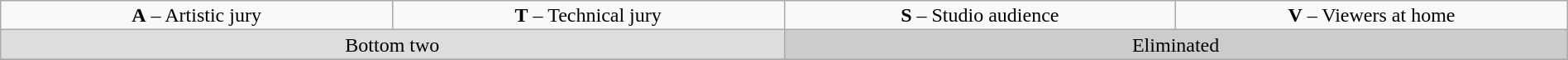<table class="wikitable" style="font-size:100%; line-height:16px; text-align:center" width="100%">
<tr>
<td width=150><strong>A</strong> – Artistic jury</td>
<td width=150><strong>T</strong> – Technical jury</td>
<td width=150><strong>S</strong> – Studio audience</td>
<td width=150><strong>V</strong> – Viewers at home</td>
</tr>
<tr>
<td colspan=2 bgcolor="DDDDDD">Bottom two</td>
<td colspan=2 bgcolor="CCCCCC">Eliminated</td>
</tr>
<tr>
</tr>
</table>
